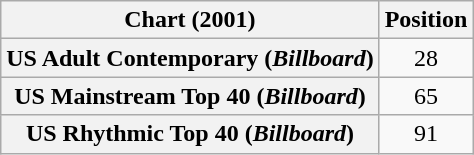<table class="wikitable sortable plainrowheaders" style="text-align:center">
<tr>
<th>Chart (2001)</th>
<th>Position</th>
</tr>
<tr>
<th scope="row">US Adult Contemporary (<em>Billboard</em>)</th>
<td>28</td>
</tr>
<tr>
<th scope="row">US Mainstream Top 40 (<em>Billboard</em>)</th>
<td>65</td>
</tr>
<tr>
<th scope="row">US Rhythmic Top 40 (<em>Billboard</em>)</th>
<td>91</td>
</tr>
</table>
